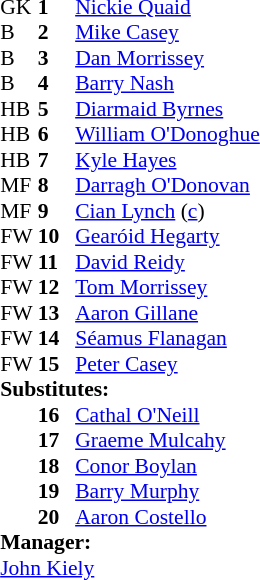<table style="font-size:90%; margin:0.2em auto;" cellspacing="0" cellpadding="0">
<tr>
<th width="25"></th>
<th width="25"></th>
</tr>
<tr>
<td>GK</td>
<td><strong>1</strong></td>
<td><a href='#'>Nickie Quaid</a></td>
<td></td>
<td></td>
</tr>
<tr>
<td>B</td>
<td><strong>2</strong></td>
<td><a href='#'>Mike Casey</a></td>
<td></td>
<td></td>
</tr>
<tr>
<td>B</td>
<td><strong>3</strong></td>
<td><a href='#'>Dan Morrissey</a></td>
<td></td>
<td></td>
</tr>
<tr>
<td>B</td>
<td><strong>4</strong></td>
<td><a href='#'>Barry Nash</a></td>
</tr>
<tr>
<td>HB</td>
<td><strong>5</strong></td>
<td><a href='#'>Diarmaid Byrnes</a></td>
</tr>
<tr>
<td>HB</td>
<td><strong>6</strong></td>
<td><a href='#'>William O'Donoghue</a></td>
</tr>
<tr>
<td>HB</td>
<td><strong>7</strong></td>
<td><a href='#'>Kyle Hayes</a></td>
</tr>
<tr>
<td>MF</td>
<td><strong>8</strong></td>
<td><a href='#'>Darragh O'Donovan</a></td>
<td></td>
<td></td>
</tr>
<tr>
<td>MF</td>
<td><strong>9</strong></td>
<td><a href='#'>Cian Lynch</a> (<a href='#'>c</a>)</td>
</tr>
<tr>
<td>FW</td>
<td><strong>10</strong></td>
<td><a href='#'>Gearóid Hegarty</a></td>
<td></td>
<td></td>
</tr>
<tr>
<td>FW</td>
<td><strong>11</strong></td>
<td><a href='#'>David Reidy</a></td>
</tr>
<tr>
<td>FW</td>
<td><strong>12</strong></td>
<td><a href='#'>Tom Morrissey</a></td>
<td></td>
<td></td>
</tr>
<tr>
<td>FW</td>
<td><strong>13</strong></td>
<td><a href='#'>Aaron Gillane</a></td>
</tr>
<tr>
<td>FW</td>
<td><strong>14</strong></td>
<td><a href='#'>Séamus Flanagan</a></td>
<td></td>
<td></td>
</tr>
<tr>
<td>FW</td>
<td><strong>15</strong></td>
<td><a href='#'>Peter Casey</a></td>
<td></td>
<td></td>
</tr>
<tr>
<td colspan=3><strong>Substitutes:</strong></td>
</tr>
<tr>
<td></td>
<td><strong>16</strong></td>
<td><a href='#'>Cathal O'Neill</a></td>
<td></td>
<td></td>
</tr>
<tr>
<td></td>
<td><strong>17</strong></td>
<td><a href='#'>Graeme Mulcahy</a></td>
<td></td>
<td></td>
</tr>
<tr>
<td></td>
<td><strong>18</strong></td>
<td><a href='#'>Conor Boylan</a></td>
<td></td>
<td></td>
</tr>
<tr>
<td></td>
<td><strong>19</strong></td>
<td><a href='#'>Barry Murphy</a></td>
<td></td>
<td></td>
</tr>
<tr>
<td></td>
<td><strong>20</strong></td>
<td><a href='#'>Aaron Costello</a></td>
<td></td>
<td></td>
</tr>
<tr>
<td colspan=3><strong>Manager:</strong></td>
</tr>
<tr>
<td colspan=4><a href='#'>John Kiely</a></td>
</tr>
</table>
